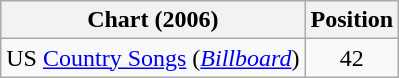<table class="wikitable sortable">
<tr>
<th scope="col">Chart (2006)</th>
<th scope="col">Position</th>
</tr>
<tr>
<td>US <a href='#'>Country Songs</a> (<em><a href='#'>Billboard</a></em>)</td>
<td align="center">42</td>
</tr>
</table>
